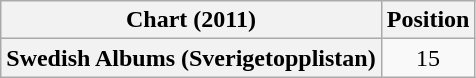<table class="wikitable plainrowheaders" style="text-align:center">
<tr>
<th scope="col">Chart (2011)</th>
<th scope="col">Position</th>
</tr>
<tr>
<th scope="row">Swedish Albums (Sverigetopplistan)</th>
<td>15</td>
</tr>
</table>
